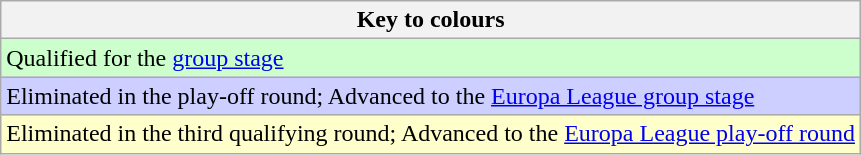<table class="wikitable">
<tr>
<th>Key to colours</th>
</tr>
<tr style="background:#cfc">
<td>Qualified for the <a href='#'>group stage</a></td>
</tr>
<tr style="background:#cccfff">
<td>Eliminated in the play-off round; Advanced to the <a href='#'>Europa League group stage</a></td>
</tr>
<tr style="background:#ffc">
<td>Eliminated in the third qualifying round; Advanced to the <a href='#'>Europa League play-off round</a></td>
</tr>
</table>
